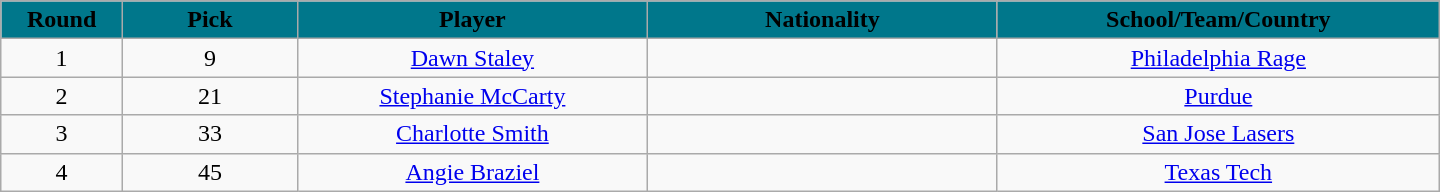<table class="wikitable" style="text-align:center; width:60em">
<tr>
<th style="background: #00778B" width="2%"><span>Round</span></th>
<th style="background: #00778B" width="5%"><span>Pick</span></th>
<th style="background: #00778B" width="10%"><span>Player</span></th>
<th style="background: #00778B" width="10%"><span>Nationality</span></th>
<th style="background: #00778B" width="10%"><span>School/Team/Country</span></th>
</tr>
<tr>
<td>1</td>
<td>9</td>
<td><a href='#'>Dawn Staley</a></td>
<td></td>
<td><a href='#'>Philadelphia Rage</a></td>
</tr>
<tr>
<td>2</td>
<td>21</td>
<td><a href='#'>Stephanie McCarty</a></td>
<td></td>
<td><a href='#'>Purdue</a></td>
</tr>
<tr>
<td>3</td>
<td>33</td>
<td><a href='#'>Charlotte Smith</a></td>
<td></td>
<td><a href='#'>San Jose Lasers</a></td>
</tr>
<tr>
<td>4</td>
<td>45</td>
<td><a href='#'>Angie Braziel</a></td>
<td></td>
<td><a href='#'>Texas Tech</a></td>
</tr>
</table>
